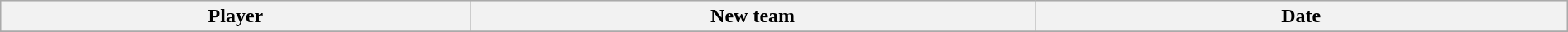<table class="wikitable" style="width:100%;">
<tr style="text-align:center; background:#ddd;">
<th style="width:30%;">Player</th>
<th style="width:36%;">New team</th>
<th style="width:34%;">Date</th>
</tr>
<tr>
</tr>
</table>
